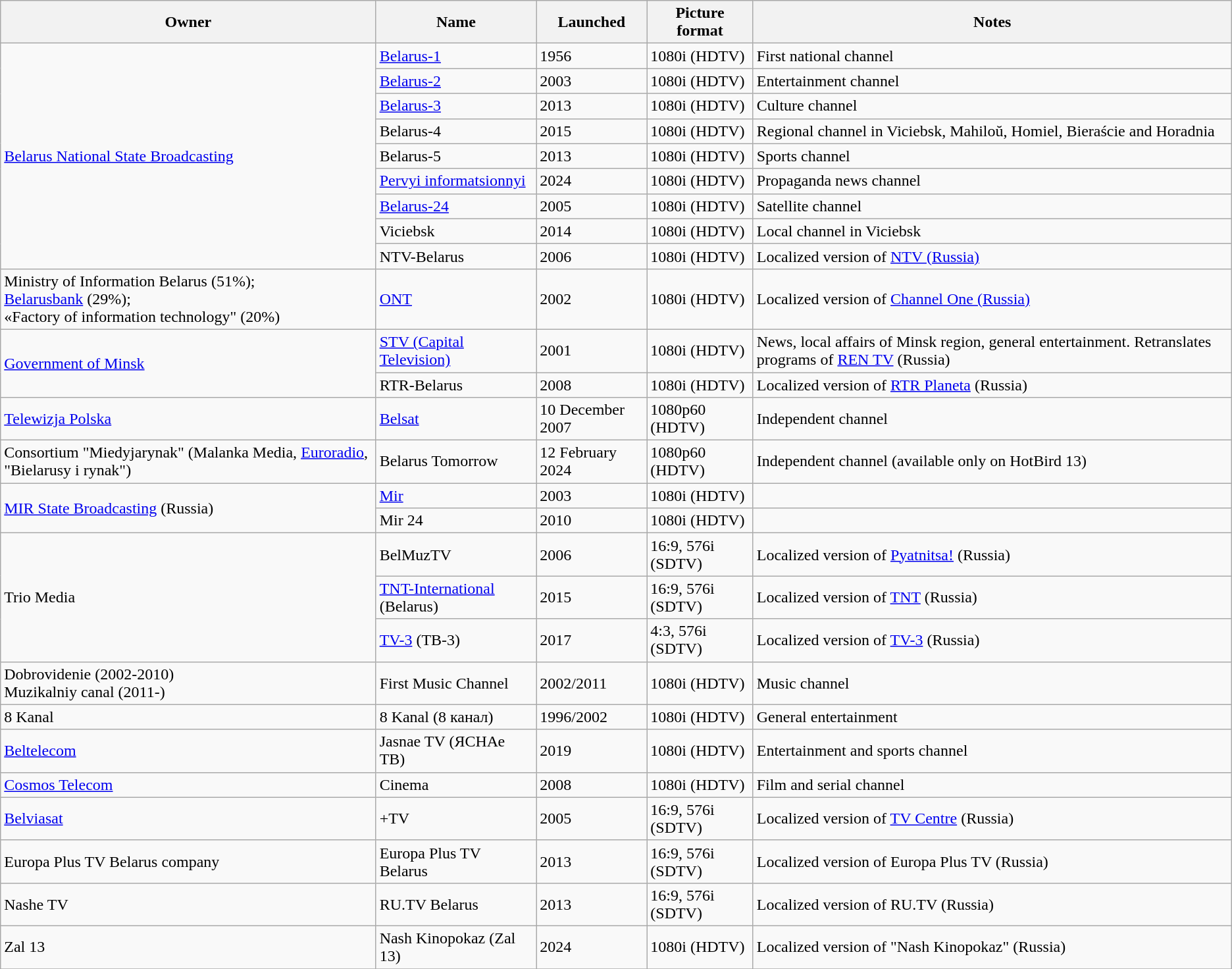<table class="wikitable sortable">
<tr>
<th>Owner</th>
<th>Name</th>
<th>Launched</th>
<th>Picture format</th>
<th>Notes</th>
</tr>
<tr>
<td rowspan="9"><a href='#'>Belarus National State Broadcasting</a></td>
<td><a href='#'>Belarus-1</a></td>
<td>1956</td>
<td>1080i (HDTV)</td>
<td>First national channel</td>
</tr>
<tr>
<td><a href='#'>Belarus-2</a></td>
<td>2003</td>
<td>1080i (HDTV)</td>
<td>Entertainment channel</td>
</tr>
<tr>
<td><a href='#'>Belarus-3</a></td>
<td>2013</td>
<td>1080i (HDTV)</td>
<td>Culture channel</td>
</tr>
<tr>
<td>Belarus-4</td>
<td>2015</td>
<td>1080i (HDTV)</td>
<td>Regional channel in Viciebsk, Mahiloŭ, Homiel, Bieraście and Horadnia</td>
</tr>
<tr>
<td>Belarus-5</td>
<td>2013</td>
<td>1080i (HDTV)</td>
<td>Sports channel</td>
</tr>
<tr>
<td><a href='#'>Pervyi informatsionnyi</a></td>
<td>2024</td>
<td>1080i (HDTV)</td>
<td>Propaganda news channel</td>
</tr>
<tr>
<td><a href='#'>Belarus-24</a></td>
<td>2005</td>
<td>1080i (HDTV)</td>
<td>Satellite channel</td>
</tr>
<tr>
<td>Viciebsk</td>
<td>2014</td>
<td>1080i (HDTV)</td>
<td>Local channel in Viciebsk</td>
</tr>
<tr>
<td>NTV-Belarus</td>
<td>2006</td>
<td>1080i (HDTV)</td>
<td>Localized version of <a href='#'>NTV (Russia)</a></td>
</tr>
<tr>
<td>Ministry of Information Belarus (51%);<br><a href='#'>Belarusbank</a> (29%);<br>«Factory of information technology" (20%)</td>
<td><a href='#'>ONT</a></td>
<td>2002</td>
<td>1080i (HDTV)</td>
<td>Localized version of <a href='#'>Channel One (Russia)</a></td>
</tr>
<tr>
<td rowspan="2"><a href='#'>Government of Minsk</a></td>
<td><a href='#'>STV (Capital Television)</a></td>
<td>2001</td>
<td>1080i (HDTV)</td>
<td>News, local affairs of Minsk region, general entertainment. Retranslates programs of <a href='#'>REN TV</a> (Russia)</td>
</tr>
<tr>
<td>RTR-Belarus</td>
<td>2008</td>
<td>1080i (HDTV)</td>
<td>Localized version of <a href='#'>RTR Planeta</a> (Russia)</td>
</tr>
<tr>
<td><a href='#'>Telewizja Polska</a></td>
<td><a href='#'>Belsat</a></td>
<td>10 December 2007</td>
<td>1080p60 (HDTV)</td>
<td>Independent channel</td>
</tr>
<tr>
<td>Consortium "Miedyjarynak" (Malanka Media, <a href='#'>Euroradio</a>, "Bielarusy i rynak")</td>
<td>Belarus Tomorrow</td>
<td>12 February 2024</td>
<td>1080p60 (HDTV)</td>
<td>Independent channel (available only on HotBird 13)</td>
</tr>
<tr>
<td rowspan="2"><a href='#'>MIR State Broadcasting</a> (Russia)</td>
<td><a href='#'>Mir</a></td>
<td>2003</td>
<td>1080i (HDTV)</td>
<td></td>
</tr>
<tr>
<td>Mir 24</td>
<td>2010</td>
<td>1080i (HDTV)</td>
<td></td>
</tr>
<tr>
<td rowspan="3">Trio Media</td>
<td>BelMuzTV</td>
<td>2006</td>
<td>16:9, 576i (SDTV)</td>
<td>Localized version of <a href='#'>Pyatnitsa!</a> (Russia)</td>
</tr>
<tr>
<td><a href='#'>TNT-International</a> (Belarus)</td>
<td>2015</td>
<td>16:9, 576i (SDTV)</td>
<td>Localized version of <a href='#'>TNT</a> (Russia)</td>
</tr>
<tr>
<td><a href='#'>TV-3</a> (ТВ-3)</td>
<td>2017</td>
<td>4:3, 576i (SDTV)</td>
<td>Localized version of <a href='#'>TV-3</a> (Russia)</td>
</tr>
<tr>
<td>Dobrovidenie (2002-2010)<br>Muzikalniy canal (2011-)</td>
<td>First Music Channel</td>
<td>2002/2011</td>
<td>1080i (HDTV)</td>
<td>Music channel</td>
</tr>
<tr>
<td>8 Kanal</td>
<td>8 Kanal (8 канал)</td>
<td>1996/2002</td>
<td>1080i (HDTV)</td>
<td>General entertainment</td>
</tr>
<tr>
<td><a href='#'>Beltelecom</a></td>
<td>Jasnae TV (ЯСНАе ТВ)</td>
<td>2019</td>
<td>1080i (HDTV)</td>
<td>Entertainment and sports channel</td>
</tr>
<tr>
<td><a href='#'>Cosmos Telecom</a></td>
<td>Cinema</td>
<td>2008</td>
<td>1080i (HDTV)</td>
<td>Film and serial channel</td>
</tr>
<tr>
<td><a href='#'>Belviasat</a></td>
<td>+TV</td>
<td>2005</td>
<td>16:9, 576i (SDTV)</td>
<td>Localized version of <a href='#'>TV Centre</a> (Russia)</td>
</tr>
<tr>
<td>Europa Plus TV Belarus company</td>
<td>Europa Plus TV Belarus</td>
<td>2013</td>
<td>16:9, 576i (SDTV)</td>
<td>Localized version of Europa Plus TV (Russia)</td>
</tr>
<tr>
<td>Nashe TV</td>
<td>RU.TV Belarus</td>
<td>2013</td>
<td>16:9, 576i (SDTV)</td>
<td>Localized version of RU.TV (Russia)</td>
</tr>
<tr>
<td>Zal 13</td>
<td>Nash Kinopokaz (Zal 13)</td>
<td>2024</td>
<td>1080i (HDTV)</td>
<td>Localized version of "Nash Kinopokaz" (Russia)</td>
</tr>
<tr>
</tr>
</table>
